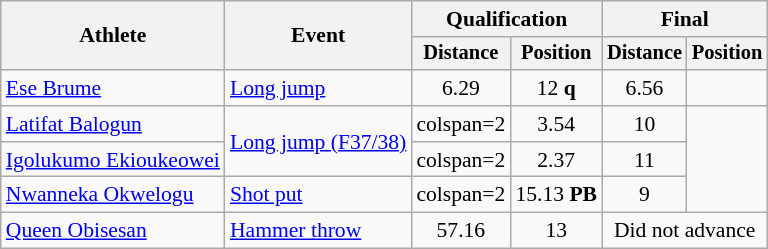<table class=wikitable style="font-size:90%">
<tr>
<th rowspan="2">Athlete</th>
<th rowspan="2">Event</th>
<th colspan="2">Qualification</th>
<th colspan="2">Final</th>
</tr>
<tr style="font-size:95%">
<th>Distance</th>
<th>Position</th>
<th>Distance</th>
<th>Position</th>
</tr>
<tr align=center>
<td align=left><a href='#'>Ese Brume</a></td>
<td style="text-align:left;"><a href='#'>Long jump</a></td>
<td>6.29</td>
<td>12 <strong>q</strong></td>
<td>6.56</td>
<td></td>
</tr>
<tr align=center>
<td align=left><a href='#'>Latifat Balogun</a></td>
<td style="text-align:left;" rowspan="2"><a href='#'>Long jump (F37/38)</a></td>
<td>colspan=2 </td>
<td>3.54</td>
<td>10</td>
</tr>
<tr align=center>
<td align=left><a href='#'>Igolukumo Ekioukeowei</a></td>
<td>colspan=2 </td>
<td>2.37</td>
<td>11</td>
</tr>
<tr align=center>
<td align=left><a href='#'>Nwanneka Okwelogu</a></td>
<td style="text-align:left;"><a href='#'>Shot put</a></td>
<td>colspan=2 </td>
<td>15.13 <strong>PB</strong></td>
<td>9</td>
</tr>
<tr align=center>
<td align=left><a href='#'>Queen Obisesan</a></td>
<td style="text-align:left;"><a href='#'>Hammer throw</a></td>
<td>57.16</td>
<td>13</td>
<td colspan=2>Did not advance</td>
</tr>
</table>
